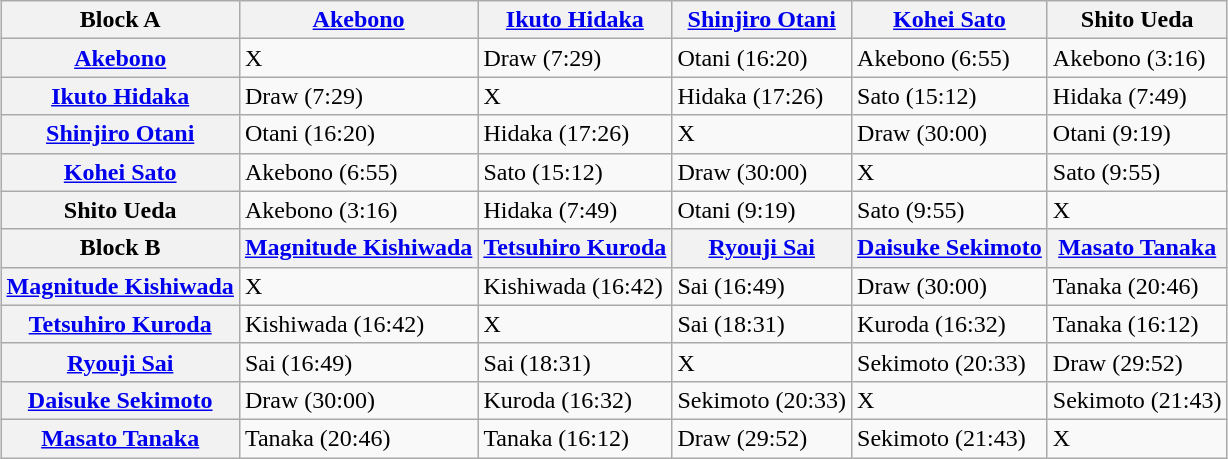<table class="wikitable" style="margin: 1em auto 1em auto">
<tr>
<th>Block A</th>
<th><a href='#'>Akebono</a></th>
<th><a href='#'>Ikuto Hidaka</a></th>
<th><a href='#'>Shinjiro Otani</a></th>
<th><a href='#'>Kohei Sato</a></th>
<th>Shito Ueda</th>
</tr>
<tr>
<th><a href='#'>Akebono</a></th>
<td>X</td>
<td>Draw (7:29)</td>
<td>Otani (16:20)</td>
<td>Akebono (6:55)</td>
<td>Akebono (3:16)</td>
</tr>
<tr>
<th><a href='#'>Ikuto Hidaka</a></th>
<td>Draw (7:29)</td>
<td>X</td>
<td>Hidaka (17:26)</td>
<td>Sato (15:12)</td>
<td>Hidaka (7:49)</td>
</tr>
<tr>
<th><a href='#'>Shinjiro Otani</a></th>
<td>Otani (16:20)</td>
<td>Hidaka (17:26)</td>
<td>X</td>
<td>Draw (30:00)</td>
<td>Otani (9:19)</td>
</tr>
<tr>
<th><a href='#'>Kohei Sato</a></th>
<td>Akebono (6:55)</td>
<td>Sato (15:12)</td>
<td>Draw (30:00)</td>
<td>X</td>
<td>Sato (9:55)</td>
</tr>
<tr>
<th>Shito Ueda</th>
<td>Akebono (3:16)</td>
<td>Hidaka (7:49)</td>
<td>Otani (9:19)</td>
<td>Sato (9:55)</td>
<td>X</td>
</tr>
<tr>
<th>Block B</th>
<th><a href='#'>Magnitude Kishiwada</a></th>
<th><a href='#'>Tetsuhiro Kuroda</a></th>
<th><a href='#'>Ryouji Sai</a></th>
<th><a href='#'>Daisuke Sekimoto</a></th>
<th><a href='#'>Masato Tanaka</a></th>
</tr>
<tr>
<th><a href='#'>Magnitude Kishiwada</a></th>
<td>X</td>
<td>Kishiwada (16:42)</td>
<td>Sai (16:49)</td>
<td>Draw (30:00)</td>
<td>Tanaka (20:46)</td>
</tr>
<tr>
<th><a href='#'>Tetsuhiro Kuroda</a></th>
<td>Kishiwada (16:42)</td>
<td>X</td>
<td>Sai (18:31)</td>
<td>Kuroda (16:32)</td>
<td>Tanaka (16:12)</td>
</tr>
<tr>
<th><a href='#'>Ryouji Sai</a></th>
<td>Sai (16:49)</td>
<td>Sai (18:31)</td>
<td>X</td>
<td>Sekimoto (20:33)</td>
<td>Draw (29:52)</td>
</tr>
<tr>
<th><a href='#'>Daisuke Sekimoto</a></th>
<td>Draw (30:00)</td>
<td>Kuroda (16:32)</td>
<td>Sekimoto (20:33)</td>
<td>X</td>
<td>Sekimoto (21:43)</td>
</tr>
<tr>
<th><a href='#'>Masato Tanaka</a></th>
<td>Tanaka (20:46)</td>
<td>Tanaka (16:12)</td>
<td>Draw (29:52)</td>
<td>Sekimoto (21:43)</td>
<td>X</td>
</tr>
</table>
